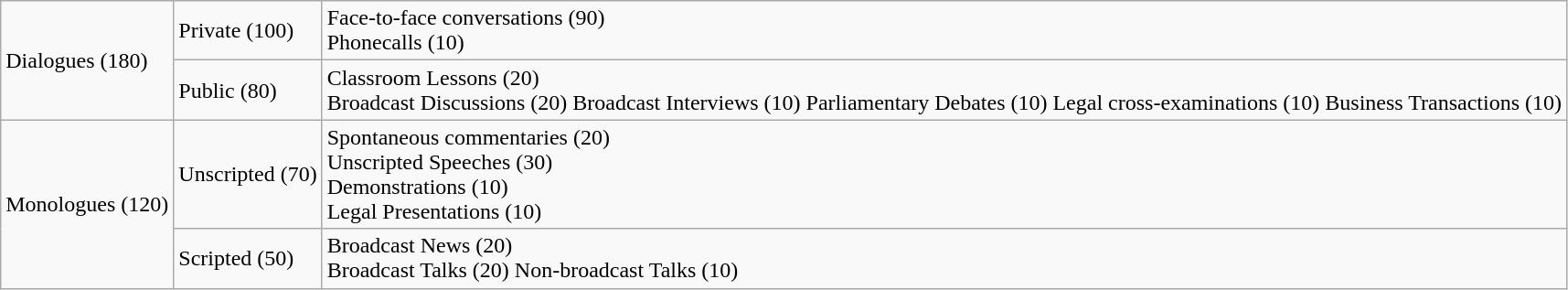<table class="wikitable">
<tr>
<td rowspan="2">Dialogues (180)</td>
<td>Private (100)</td>
<td>Face-to-face conversations (90)<br>Phonecalls (10)</td>
</tr>
<tr>
<td>Public (80)</td>
<td>Classroom Lessons (20)<br>Broadcast Discussions (20)
Broadcast Interviews (10)
Parliamentary Debates (10)
Legal cross-examinations (10)
Business Transactions (10)</td>
</tr>
<tr>
<td rowspan="2">Monologues (120)</td>
<td>Unscripted (70)</td>
<td>Spontaneous commentaries (20)<br>Unscripted Speeches (30)<br>Demonstrations (10)<br>Legal Presentations (10)</td>
</tr>
<tr>
<td>Scripted (50)</td>
<td>Broadcast News (20)<br>Broadcast Talks (20)
Non-broadcast Talks (10)</td>
</tr>
</table>
